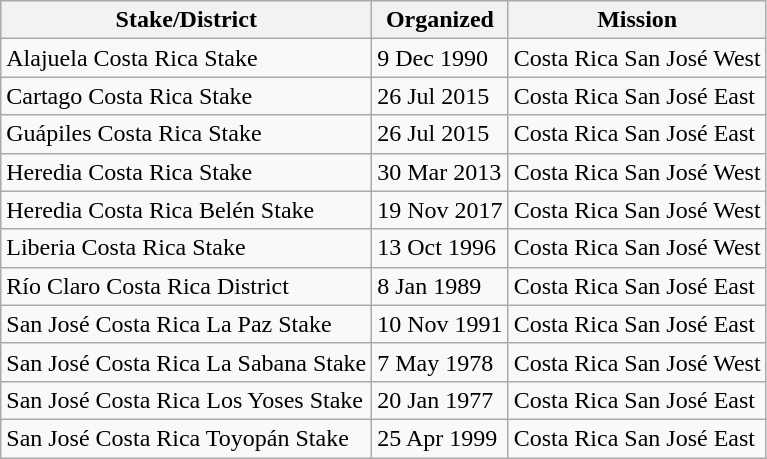<table class="wikitable sortable">
<tr>
<th>Stake/District</th>
<th data-sort-type=date>Organized</th>
<th>Mission</th>
</tr>
<tr>
<td>Alajuela Costa Rica Stake</td>
<td>9 Dec 1990</td>
<td>Costa Rica San José West</td>
</tr>
<tr>
<td>Cartago Costa Rica Stake</td>
<td>26 Jul 2015</td>
<td>Costa Rica San José East</td>
</tr>
<tr>
<td>Guápiles Costa Rica Stake</td>
<td>26 Jul 2015</td>
<td>Costa Rica San José East</td>
</tr>
<tr>
<td>Heredia Costa Rica Stake</td>
<td>30 Mar 2013</td>
<td>Costa Rica San José West</td>
</tr>
<tr>
<td>Heredia Costa Rica Belén Stake</td>
<td>19 Nov 2017</td>
<td>Costa Rica San José West</td>
</tr>
<tr>
<td>Liberia Costa Rica Stake</td>
<td>13 Oct 1996</td>
<td>Costa Rica San José West</td>
</tr>
<tr>
<td>Río Claro Costa Rica District</td>
<td>8 Jan 1989</td>
<td>Costa Rica San José East</td>
</tr>
<tr>
<td>San José Costa Rica La Paz Stake</td>
<td>10 Nov 1991</td>
<td>Costa Rica San José East</td>
</tr>
<tr>
<td>San José Costa Rica La Sabana Stake</td>
<td>7 May 1978</td>
<td>Costa Rica San José West</td>
</tr>
<tr>
<td>San José Costa Rica Los Yoses Stake</td>
<td>20 Jan 1977</td>
<td>Costa Rica San José East</td>
</tr>
<tr>
<td>San José Costa Rica Toyopán Stake</td>
<td>25 Apr 1999</td>
<td>Costa Rica San José East</td>
</tr>
</table>
